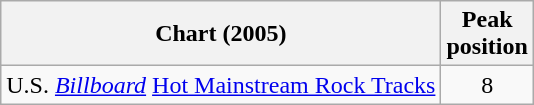<table class="wikitable">
<tr>
<th>Chart (2005)</th>
<th>Peak<br>position</th>
</tr>
<tr>
<td>U.S. <em><a href='#'>Billboard</a></em> <a href='#'>Hot Mainstream Rock Tracks</a></td>
<td align="center">8</td>
</tr>
</table>
